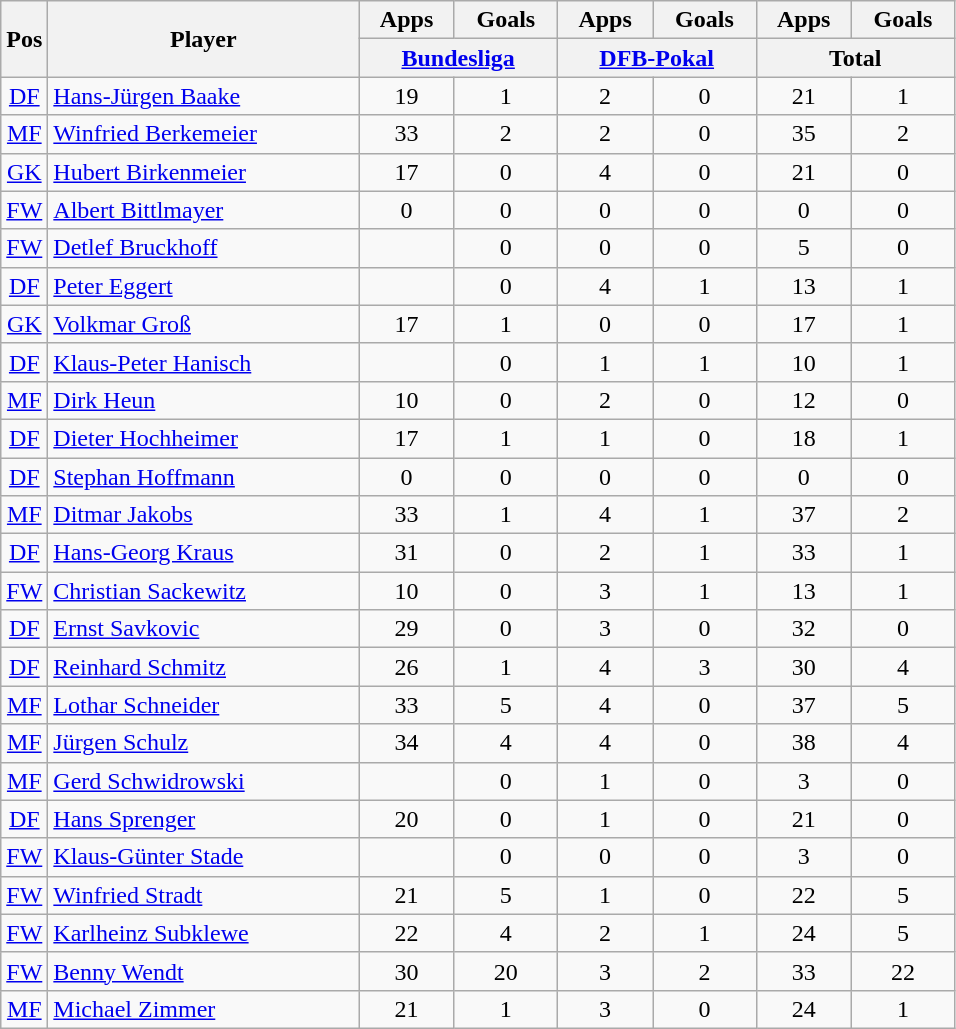<table class="wikitable sortable" style="text-align:center">
<tr>
<th rowspan="2" class="unsortable">Pos</th>
<th rowspan="2" class="unsortable" width="200">Player</th>
<th>Apps</th>
<th>Goals</th>
<th>Apps</th>
<th>Goals</th>
<th>Apps</th>
<th>Goals</th>
</tr>
<tr class="unsortable">
<th colspan="2" width="125"><a href='#'>Bundesliga</a></th>
<th colspan="2" width="125"><a href='#'>DFB-Pokal</a></th>
<th colspan="2" width="125">Total</th>
</tr>
<tr>
<td><a href='#'>DF</a></td>
<td align="left"> <a href='#'>Hans-Jürgen Baake</a></td>
<td>19</td>
<td>1</td>
<td>2</td>
<td>0</td>
<td>21</td>
<td>1</td>
</tr>
<tr>
<td><a href='#'>MF</a></td>
<td align="left"> <a href='#'>Winfried Berkemeier</a></td>
<td>33</td>
<td>2</td>
<td>2</td>
<td>0</td>
<td>35</td>
<td>2</td>
</tr>
<tr>
<td><a href='#'>GK</a></td>
<td align="left"> <a href='#'>Hubert Birkenmeier</a></td>
<td>17</td>
<td>0</td>
<td>4</td>
<td>0</td>
<td>21</td>
<td>0</td>
</tr>
<tr>
<td><a href='#'>FW</a></td>
<td align="left"> <a href='#'>Albert Bittlmayer</a></td>
<td>0</td>
<td>0</td>
<td>0</td>
<td>0</td>
<td>0</td>
<td>0</td>
</tr>
<tr>
<td><a href='#'>FW</a></td>
<td align="left"> <a href='#'>Detlef Bruckhoff</a></td>
<td></td>
<td>0</td>
<td>0</td>
<td>0</td>
<td>5</td>
<td>0</td>
</tr>
<tr>
<td><a href='#'>DF</a></td>
<td align="left"> <a href='#'>Peter Eggert</a></td>
<td></td>
<td>0</td>
<td>4</td>
<td>1</td>
<td>13</td>
<td>1</td>
</tr>
<tr>
<td><a href='#'>GK</a></td>
<td align="left"> <a href='#'>Volkmar Groß</a></td>
<td>17</td>
<td>1</td>
<td>0</td>
<td>0</td>
<td>17</td>
<td>1</td>
</tr>
<tr>
<td><a href='#'>DF</a></td>
<td align="left"> <a href='#'>Klaus-Peter Hanisch</a></td>
<td></td>
<td>0</td>
<td>1</td>
<td>1</td>
<td>10</td>
<td>1</td>
</tr>
<tr>
<td><a href='#'>MF</a></td>
<td align="left"> <a href='#'>Dirk Heun</a></td>
<td>10</td>
<td>0</td>
<td>2</td>
<td>0</td>
<td>12</td>
<td>0</td>
</tr>
<tr>
<td><a href='#'>DF</a></td>
<td align="left"> <a href='#'>Dieter Hochheimer</a></td>
<td>17</td>
<td>1</td>
<td>1</td>
<td>0</td>
<td>18</td>
<td>1</td>
</tr>
<tr>
<td><a href='#'>DF</a></td>
<td align="left"> <a href='#'>Stephan Hoffmann</a></td>
<td>0</td>
<td>0</td>
<td>0</td>
<td>0</td>
<td>0</td>
<td>0</td>
</tr>
<tr>
<td><a href='#'>MF</a></td>
<td align="left"> <a href='#'>Ditmar Jakobs</a></td>
<td>33</td>
<td>1</td>
<td>4</td>
<td>1</td>
<td>37</td>
<td>2</td>
</tr>
<tr>
<td><a href='#'>DF</a></td>
<td align="left"> <a href='#'>Hans-Georg Kraus</a></td>
<td>31</td>
<td>0</td>
<td>2</td>
<td>1</td>
<td>33</td>
<td>1</td>
</tr>
<tr>
<td><a href='#'>FW</a></td>
<td align="left"> <a href='#'>Christian Sackewitz</a></td>
<td>10</td>
<td>0</td>
<td>3</td>
<td>1</td>
<td>13</td>
<td>1</td>
</tr>
<tr>
<td><a href='#'>DF</a></td>
<td align="left"> <a href='#'>Ernst Savkovic</a></td>
<td>29</td>
<td>0</td>
<td>3</td>
<td>0</td>
<td>32</td>
<td>0</td>
</tr>
<tr>
<td><a href='#'>DF</a></td>
<td align="left"> <a href='#'>Reinhard Schmitz</a></td>
<td>26</td>
<td>1</td>
<td>4</td>
<td>3</td>
<td>30</td>
<td>4</td>
</tr>
<tr>
<td><a href='#'>MF</a></td>
<td align="left"> <a href='#'>Lothar Schneider</a></td>
<td>33</td>
<td>5</td>
<td>4</td>
<td>0</td>
<td>37</td>
<td>5</td>
</tr>
<tr>
<td><a href='#'>MF</a></td>
<td align="left"> <a href='#'>Jürgen Schulz</a></td>
<td>34</td>
<td>4</td>
<td>4</td>
<td>0</td>
<td>38</td>
<td>4</td>
</tr>
<tr>
<td><a href='#'>MF</a></td>
<td align="left"> <a href='#'>Gerd Schwidrowski</a></td>
<td></td>
<td>0</td>
<td>1</td>
<td>0</td>
<td>3</td>
<td>0</td>
</tr>
<tr>
<td><a href='#'>DF</a></td>
<td align="left"> <a href='#'>Hans Sprenger</a></td>
<td>20</td>
<td>0</td>
<td>1</td>
<td>0</td>
<td>21</td>
<td>0</td>
</tr>
<tr>
<td><a href='#'>FW</a></td>
<td align="left"> <a href='#'>Klaus-Günter Stade</a></td>
<td></td>
<td>0</td>
<td>0</td>
<td>0</td>
<td>3</td>
<td>0</td>
</tr>
<tr>
<td><a href='#'>FW</a></td>
<td align="left"> <a href='#'>Winfried Stradt</a></td>
<td>21</td>
<td>5</td>
<td>1</td>
<td>0</td>
<td>22</td>
<td>5</td>
</tr>
<tr>
<td><a href='#'>FW</a></td>
<td align="left"> <a href='#'>Karlheinz Subklewe</a></td>
<td>22</td>
<td>4</td>
<td>2</td>
<td>1</td>
<td>24</td>
<td>5</td>
</tr>
<tr>
<td><a href='#'>FW</a></td>
<td align="left"> <a href='#'>Benny Wendt</a></td>
<td>30</td>
<td>20</td>
<td>3</td>
<td>2</td>
<td>33</td>
<td>22</td>
</tr>
<tr>
<td><a href='#'>MF</a></td>
<td align="left"> <a href='#'>Michael Zimmer</a></td>
<td>21</td>
<td>1</td>
<td>3</td>
<td>0</td>
<td>24</td>
<td>1</td>
</tr>
</table>
